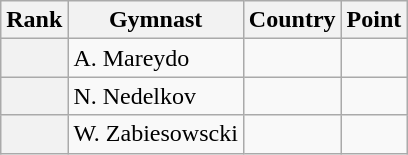<table class="wikitable sortable">
<tr>
<th>Rank</th>
<th>Gymnast</th>
<th>Country</th>
<th>Point</th>
</tr>
<tr>
<th></th>
<td>A. Mareydo</td>
<td></td>
<td></td>
</tr>
<tr>
<th></th>
<td>N. Nedelkov</td>
<td></td>
<td></td>
</tr>
<tr>
<th></th>
<td>W. Zabiesowscki</td>
<td></td>
<td></td>
</tr>
</table>
